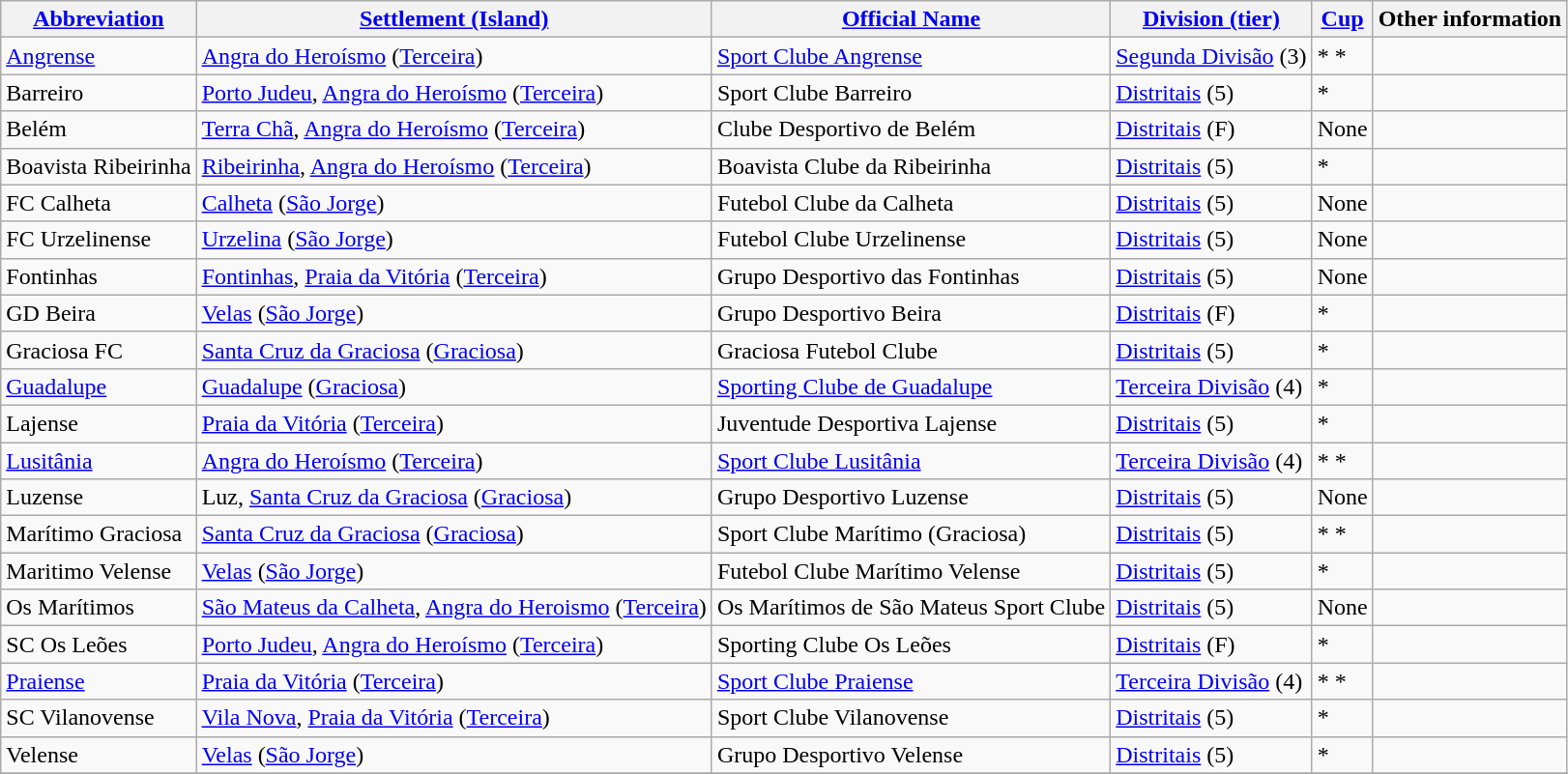<table class="wikitable" style="text-align:left">
<tr>
<th style= width="120px"><a href='#'>Abbreviation</a></th>
<th style= width="200px"><a href='#'>Settlement (Island)</a></th>
<th style= width="300px"><a href='#'>Official Name</a></th>
<th style= width="120px"><a href='#'>Division (tier)</a></th>
<th style= width="40px"><a href='#'>Cup</a></th>
<th style= width="200px">Other information</th>
</tr>
<tr>
<td><a href='#'>Angrense</a></td>
<td><a href='#'>Angra do Heroísmo</a> (<a href='#'>Terceira</a>)</td>
<td><a href='#'>Sport Clube Angrense</a></td>
<td><a href='#'>Segunda Divisão</a> (3)</td>
<td>* *</td>
<td></td>
</tr>
<tr>
<td>Barreiro</td>
<td><a href='#'>Porto Judeu</a>, <a href='#'>Angra do Heroísmo</a> (<a href='#'>Terceira</a>)</td>
<td>Sport Clube Barreiro</td>
<td><a href='#'>Distritais</a> (5)</td>
<td>*</td>
<td></td>
</tr>
<tr>
<td>Belém</td>
<td><a href='#'>Terra Chã</a>, <a href='#'>Angra do Heroísmo</a> (<a href='#'>Terceira</a>)</td>
<td>Clube Desportivo de Belém</td>
<td><a href='#'>Distritais</a> (F)</td>
<td>None</td>
<td></td>
</tr>
<tr>
<td>Boavista Ribeirinha</td>
<td><a href='#'>Ribeirinha</a>, <a href='#'>Angra do Heroísmo</a> (<a href='#'>Terceira</a>)</td>
<td>Boavista Clube da Ribeirinha</td>
<td><a href='#'>Distritais</a> (5)</td>
<td>*</td>
<td></td>
</tr>
<tr>
<td>FC Calheta</td>
<td><a href='#'>Calheta</a> (<a href='#'>São Jorge</a>)</td>
<td>Futebol Clube da Calheta</td>
<td><a href='#'>Distritais</a> (5)</td>
<td>None</td>
<td></td>
</tr>
<tr>
<td>FC Urzelinense</td>
<td><a href='#'>Urzelina</a> (<a href='#'>São Jorge</a>)</td>
<td>Futebol Clube Urzelinense</td>
<td><a href='#'>Distritais</a> (5)</td>
<td>None</td>
<td></td>
</tr>
<tr>
<td>Fontinhas</td>
<td><a href='#'>Fontinhas</a>, <a href='#'>Praia da Vitória</a> (<a href='#'>Terceira</a>)</td>
<td>Grupo Desportivo das Fontinhas</td>
<td><a href='#'>Distritais</a> (5)</td>
<td>None</td>
<td></td>
</tr>
<tr>
<td>GD Beira</td>
<td><a href='#'>Velas</a> (<a href='#'>São Jorge</a>)</td>
<td>Grupo Desportivo Beira</td>
<td><a href='#'>Distritais</a> (F)</td>
<td>*</td>
<td></td>
</tr>
<tr>
<td>Graciosa FC</td>
<td><a href='#'>Santa Cruz da Graciosa</a> (<a href='#'>Graciosa</a>)</td>
<td>Graciosa Futebol Clube</td>
<td><a href='#'>Distritais</a> (5)</td>
<td>*</td>
<td></td>
</tr>
<tr>
<td><a href='#'>Guadalupe</a></td>
<td><a href='#'>Guadalupe</a> (<a href='#'>Graciosa</a>)</td>
<td><a href='#'>Sporting Clube de Guadalupe</a></td>
<td><a href='#'>Terceira Divisão</a> (4)</td>
<td>*</td>
<td></td>
</tr>
<tr>
<td>Lajense</td>
<td><a href='#'>Praia da Vitória</a> (<a href='#'>Terceira</a>)</td>
<td>Juventude Desportiva Lajense</td>
<td><a href='#'>Distritais</a> (5)</td>
<td>*</td>
<td></td>
</tr>
<tr>
<td><a href='#'>Lusitânia</a></td>
<td><a href='#'>Angra do Heroísmo</a> (<a href='#'>Terceira</a>)</td>
<td><a href='#'>Sport Clube Lusitânia</a></td>
<td><a href='#'>Terceira Divisão</a> (4)</td>
<td>* *</td>
<td></td>
</tr>
<tr>
<td>Luzense</td>
<td>Luz, <a href='#'>Santa Cruz da Graciosa</a> (<a href='#'>Graciosa</a>)</td>
<td>Grupo Desportivo Luzense</td>
<td><a href='#'>Distritais</a> (5)</td>
<td>None</td>
<td></td>
</tr>
<tr>
<td>Marítimo Graciosa</td>
<td><a href='#'>Santa Cruz da Graciosa</a> (<a href='#'>Graciosa</a>)</td>
<td>Sport Clube Marítimo (Graciosa)</td>
<td><a href='#'>Distritais</a> (5)</td>
<td>* *</td>
<td></td>
</tr>
<tr>
<td>Maritimo Velense</td>
<td><a href='#'>Velas</a> (<a href='#'>São Jorge</a>)</td>
<td>Futebol Clube Marítimo Velense</td>
<td><a href='#'>Distritais</a> (5)</td>
<td>*</td>
<td></td>
</tr>
<tr>
<td>Os Marítimos</td>
<td><a href='#'>São Mateus da Calheta</a>, <a href='#'>Angra do Heroismo</a> (<a href='#'>Terceira</a>)</td>
<td>Os Marítimos de São Mateus Sport Clube</td>
<td><a href='#'>Distritais</a> (5)</td>
<td>None</td>
<td></td>
</tr>
<tr>
<td>SC Os Leões</td>
<td><a href='#'>Porto Judeu</a>, <a href='#'>Angra do Heroísmo</a> (<a href='#'>Terceira</a>)</td>
<td>Sporting Clube Os Leões</td>
<td><a href='#'>Distritais</a> (F)</td>
<td>*</td>
<td></td>
</tr>
<tr>
<td><a href='#'>Praiense</a></td>
<td><a href='#'>Praia da Vitória</a> (<a href='#'>Terceira</a>)</td>
<td><a href='#'>Sport Clube Praiense</a></td>
<td><a href='#'>Terceira Divisão</a> (4)</td>
<td>* *</td>
<td></td>
</tr>
<tr>
<td>SC Vilanovense</td>
<td><a href='#'>Vila Nova</a>, <a href='#'>Praia da Vitória</a> (<a href='#'>Terceira</a>)</td>
<td>Sport Clube Vilanovense</td>
<td><a href='#'>Distritais</a> (5)</td>
<td>*</td>
<td></td>
</tr>
<tr>
<td>Velense</td>
<td><a href='#'>Velas</a> (<a href='#'>São Jorge</a>)</td>
<td>Grupo Desportivo Velense</td>
<td><a href='#'>Distritais</a> (5)</td>
<td>*</td>
<td></td>
</tr>
<tr>
</tr>
</table>
